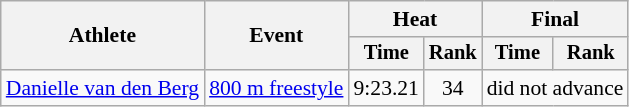<table class=wikitable style="font-size:90%">
<tr>
<th rowspan="2">Athlete</th>
<th rowspan="2">Event</th>
<th colspan="2">Heat</th>
<th colspan="2">Final</th>
</tr>
<tr style="font-size:95%">
<th>Time</th>
<th>Rank</th>
<th>Time</th>
<th>Rank</th>
</tr>
<tr align=center>
<td align=left><a href='#'>Danielle van den Berg</a></td>
<td align=left><a href='#'>800 m freestyle</a></td>
<td>9:23.21</td>
<td>34</td>
<td colspan=2>did not advance</td>
</tr>
</table>
